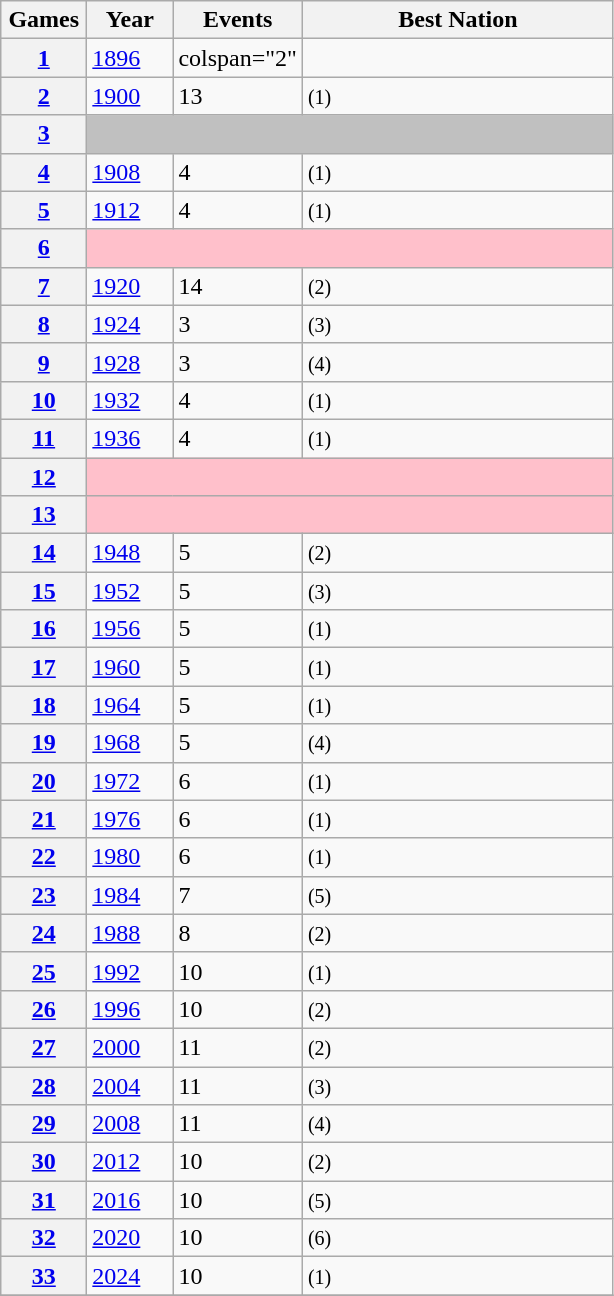<table class="wikitable sticky-table-row1 defaultcenter col4left">
<tr>
<th scope="col" width=50>Games</th>
<th scope="col" width=50>Year</th>
<th scope="col" width=50>Events</th>
<th scope="col" width=200>Best Nation</th>
</tr>
<tr>
<th scope="row"><a href='#'>1</a></th>
<td><a href='#'>1896</a></td>
<td>colspan="2"</td>
</tr>
<tr>
<th scope="row"><a href='#'>2</a></th>
<td><a href='#'>1900</a></td>
<td>13</td>
<td> <small>(1)</small></td>
</tr>
<tr>
<th scope="row"><a href='#'>3</a></th>
<td colspan=4 bgcolor=silver></td>
</tr>
<tr>
<th scope="row"><a href='#'>4</a></th>
<td><a href='#'>1908</a></td>
<td>4</td>
<td> <small>(1)</small></td>
</tr>
<tr>
<th scope="row"><a href='#'>5</a></th>
<td><a href='#'>1912</a></td>
<td>4</td>
<td> <small>(1)</small></td>
</tr>
<tr>
<th scope="row"><a href='#'>6</a></th>
<td colspan=4 style="background:pink"></td>
</tr>
<tr>
<th scope="row"><a href='#'>7</a></th>
<td><a href='#'>1920</a></td>
<td>14</td>
<td> <small>(2)</small></td>
</tr>
<tr>
<th scope="row"><a href='#'>8</a></th>
<td><a href='#'>1924</a></td>
<td>3</td>
<td> <small>(3)</small></td>
</tr>
<tr>
<th scope="row"><a href='#'>9</a></th>
<td><a href='#'>1928</a></td>
<td>3</td>
<td> <small>(4)</small></td>
</tr>
<tr>
<th scope="row"><a href='#'>10</a></th>
<td><a href='#'>1932</a></td>
<td>4</td>
<td> <small>(1)</small></td>
</tr>
<tr>
<th scope="row"><a href='#'>11</a></th>
<td><a href='#'>1936</a></td>
<td>4</td>
<td> <small>(1)</small></td>
</tr>
<tr>
<th scope="row"><a href='#'>12</a></th>
<td colspan=4 style="background:pink"></td>
</tr>
<tr>
<th scope="row"><a href='#'>13</a></th>
<td colspan=4 style="background:pink"></td>
</tr>
<tr>
<th scope="row"><a href='#'>14</a></th>
<td><a href='#'>1948</a></td>
<td>5</td>
<td> <small>(2)</small></td>
</tr>
<tr>
<th scope="row"><a href='#'>15</a></th>
<td><a href='#'>1952</a></td>
<td>5</td>
<td> <small>(3)</small></td>
</tr>
<tr>
<th scope="row"><a href='#'>16</a></th>
<td><a href='#'>1956</a></td>
<td>5</td>
<td> <small>(1)</small></td>
</tr>
<tr>
<th scope="row"><a href='#'>17</a></th>
<td><a href='#'>1960</a></td>
<td>5</td>
<td> <small>(1)</small></td>
</tr>
<tr>
<th scope="row"><a href='#'>18</a></th>
<td><a href='#'>1964</a></td>
<td>5</td>
<td>  <small>(1)</small></td>
</tr>
<tr>
<th scope="row"><a href='#'>19</a></th>
<td><a href='#'>1968</a></td>
<td>5</td>
<td> <small>(4)</small></td>
</tr>
<tr>
<th scope="row"><a href='#'>20</a></th>
<td><a href='#'>1972</a></td>
<td>6</td>
<td> <small>(1)</small></td>
</tr>
<tr>
<th scope="row"><a href='#'>21</a></th>
<td><a href='#'>1976</a></td>
<td>6</td>
<td> <small>(1)</small></td>
</tr>
<tr>
<th scope="row"><a href='#'>22</a></th>
<td><a href='#'>1980</a></td>
<td>6</td>
<td> <small>(1)</small></td>
</tr>
<tr>
<th scope="row"><a href='#'>23</a></th>
<td><a href='#'>1984</a></td>
<td>7</td>
<td> <small>(5)</small></td>
</tr>
<tr>
<th scope="row"><a href='#'>24</a></th>
<td><a href='#'>1988</a></td>
<td>8</td>
<td> <small>(2)</small></td>
</tr>
<tr>
<th scope="row"><a href='#'>25</a></th>
<td><a href='#'>1992</a></td>
<td>10</td>
<td> <small>(1)</small></td>
</tr>
<tr>
<th scope="row"><a href='#'>26</a></th>
<td><a href='#'>1996</a></td>
<td>10</td>
<td> <small>(2)</small></td>
</tr>
<tr>
<th scope="row"><a href='#'>27</a></th>
<td><a href='#'>2000</a></td>
<td>11</td>
<td> <small>(2)</small></td>
</tr>
<tr>
<th scope="row"><a href='#'>28</a></th>
<td><a href='#'>2004</a></td>
<td>11</td>
<td> <small>(3)</small></td>
</tr>
<tr>
<th scope="row"><a href='#'>29</a></th>
<td><a href='#'>2008</a></td>
<td>11</td>
<td> <small>(4)</small></td>
</tr>
<tr>
<th scope="row"><a href='#'>30</a></th>
<td><a href='#'>2012</a></td>
<td>10</td>
<td> <small>(2)</small></td>
</tr>
<tr>
<th scope="row"><a href='#'>31</a></th>
<td><a href='#'>2016</a></td>
<td>10</td>
<td> <small>(5)</small></td>
</tr>
<tr>
<th scope="row"><a href='#'>32</a></th>
<td><a href='#'>2020</a></td>
<td>10</td>
<td> <small>(6)</small></td>
</tr>
<tr>
<th scope="row"><a href='#'>33</a></th>
<td><a href='#'>2024</a></td>
<td>10</td>
<td> <small>(1)</small></td>
</tr>
<tr>
</tr>
</table>
